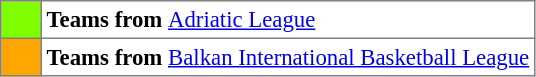<table bgcolor="#f7f8ff" cellpadding="3" cellspacing="0" border="1" style="font-size: 95%; border: gray solid 1px; border-collapse: collapse;text-align:center;">
<tr>
<td style="background: #7fff00;" width="20"></td>
<td bgcolor="#ffffff" align="left"><strong>Teams from </strong> <a href='#'>Adriatic League</a></td>
</tr>
<tr>
<td style="background: orange;" width="20"></td>
<td bgcolor="#ffffff" align="left"><strong>Teams from </strong> <a href='#'>Balkan International Basketball League</a></td>
</tr>
</table>
